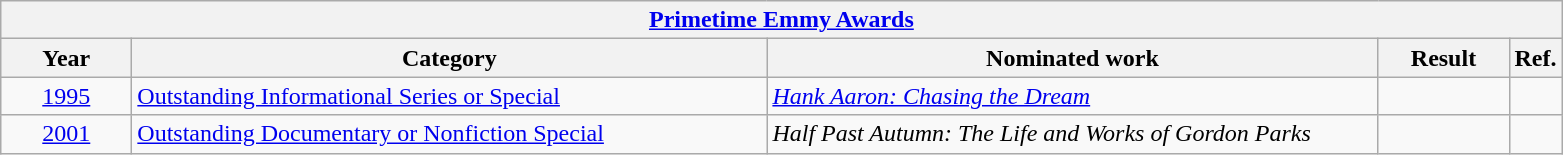<table class=wikitable>
<tr>
<th colspan=5><a href='#'>Primetime Emmy Awards</a></th>
</tr>
<tr>
<th scope="col" style="width:5em;">Year</th>
<th scope="col" style="width:26em;">Category</th>
<th scope="col" style="width:25em;">Nominated work</th>
<th scope="col" style="width:5em;">Result</th>
<th scope="col">Ref.</th>
</tr>
<tr>
<td style="text-align:center;"><a href='#'>1995</a></td>
<td><a href='#'>Outstanding Informational Series or Special</a></td>
<td><em><a href='#'>Hank Aaron: Chasing the Dream</a></em></td>
<td></td>
<td style="text-align:center;"></td>
</tr>
<tr>
<td style="text-align:center;"><a href='#'>2001</a></td>
<td><a href='#'>Outstanding Documentary or Nonfiction Special</a></td>
<td><em>Half Past Autumn: The Life and Works of Gordon Parks</em></td>
<td></td>
<td style="text-align:center;"></td>
</tr>
</table>
